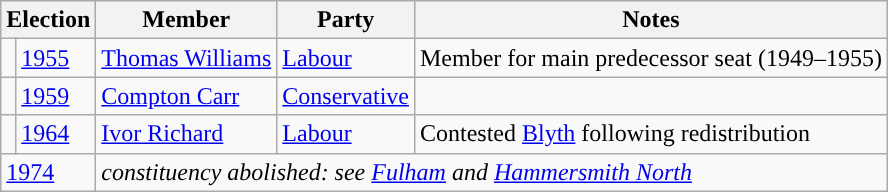<table class="wikitable">
<tr>
<th colspan="2">Election</th>
<th>Member</th>
<th>Party</th>
<th>Notes</th>
</tr>
<tr>
<td style="color:inherit;background-color: "></td>
<td><a href='#'>1955</a></td>
<td><a href='#'>Thomas Williams</a></td>
<td><a href='#'>Labour</a></td>
<td>Member for main predecessor seat (1949–1955)</td>
</tr>
<tr>
<td style="color:inherit;background-color: "></td>
<td><a href='#'>1959</a></td>
<td><a href='#'>Compton Carr</a></td>
<td><a href='#'>Conservative</a></td>
<td></td>
</tr>
<tr>
<td style="color:inherit;background-color: "></td>
<td><a href='#'>1964</a></td>
<td><a href='#'>Ivor Richard</a></td>
<td><a href='#'>Labour</a></td>
<td>Contested <a href='#'>Blyth</a> following redistribution</td>
</tr>
<tr>
<td colspan="2"><a href='#'>1974</a></td>
<td colspan="3"><em>constituency abolished: see <a href='#'>Fulham</a> and <a href='#'>Hammersmith North</a></em></td>
</tr>
</table>
